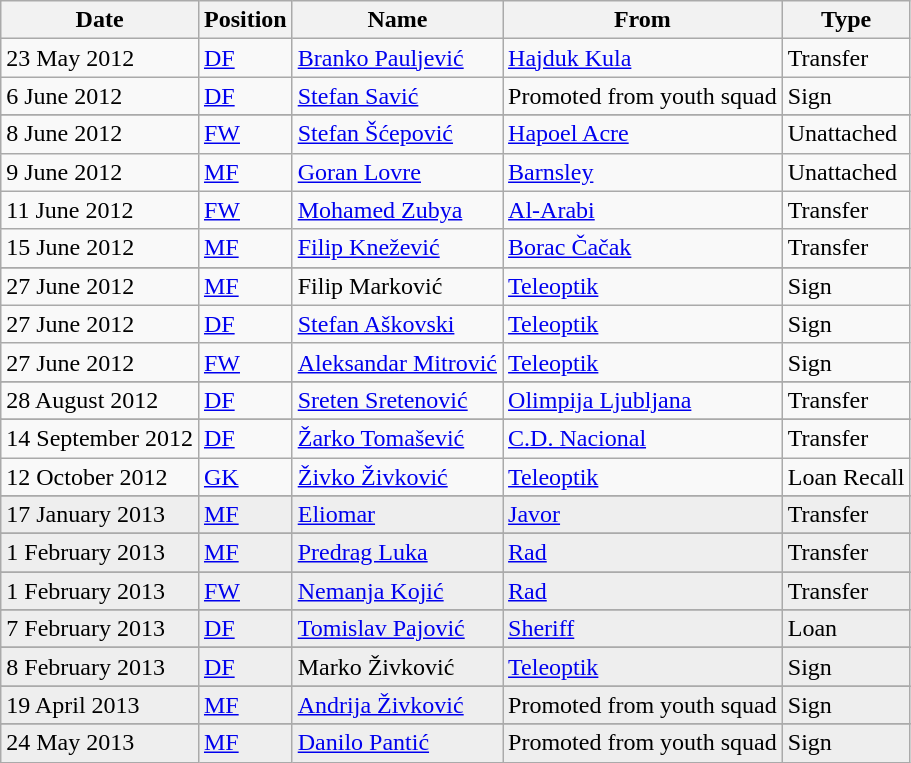<table class="wikitable">
<tr>
<th>Date</th>
<th>Position</th>
<th>Name</th>
<th>From</th>
<th>Type</th>
</tr>
<tr>
<td>23 May 2012</td>
<td><a href='#'>DF</a></td>
<td> <a href='#'>Branko Pauljević</a></td>
<td> <a href='#'>Hajduk Kula</a></td>
<td>Transfer</td>
</tr>
<tr>
<td>6 June 2012</td>
<td><a href='#'>DF</a></td>
<td> <a href='#'>Stefan Savić</a></td>
<td>Promoted from youth squad</td>
<td>Sign</td>
</tr>
<tr>
</tr>
<tr>
<td>8 June 2012</td>
<td><a href='#'>FW</a></td>
<td> <a href='#'>Stefan Šćepović</a></td>
<td> <a href='#'>Hapoel Acre</a></td>
<td>Unattached</td>
</tr>
<tr>
<td>9 June 2012</td>
<td><a href='#'>MF</a></td>
<td> <a href='#'>Goran Lovre</a></td>
<td> <a href='#'>Barnsley</a></td>
<td>Unattached</td>
</tr>
<tr>
<td>11 June 2012</td>
<td><a href='#'>FW</a></td>
<td> <a href='#'>Mohamed Zubya</a></td>
<td> <a href='#'>Al-Arabi</a></td>
<td>Transfer</td>
</tr>
<tr>
<td>15 June 2012</td>
<td><a href='#'>MF</a></td>
<td> <a href='#'>Filip Knežević</a></td>
<td> <a href='#'>Borac Čačak</a></td>
<td>Transfer</td>
</tr>
<tr>
</tr>
<tr>
<td>27 June 2012</td>
<td><a href='#'>MF</a></td>
<td> Filip Marković</td>
<td> <a href='#'>Teleoptik</a></td>
<td>Sign</td>
</tr>
<tr>
<td>27 June 2012</td>
<td><a href='#'>DF</a></td>
<td> <a href='#'>Stefan Aškovski</a></td>
<td> <a href='#'>Teleoptik</a></td>
<td>Sign</td>
</tr>
<tr>
<td>27 June 2012</td>
<td><a href='#'>FW</a></td>
<td>  <a href='#'>Aleksandar Mitrović</a></td>
<td> <a href='#'>Teleoptik</a></td>
<td>Sign</td>
</tr>
<tr>
</tr>
<tr>
<td>28 August 2012</td>
<td><a href='#'>DF</a></td>
<td> <a href='#'>Sreten Sretenović</a></td>
<td> <a href='#'>Olimpija Ljubljana</a></td>
<td>Transfer</td>
</tr>
<tr>
</tr>
<tr>
<td>14 September 2012</td>
<td><a href='#'>DF</a></td>
<td> <a href='#'>Žarko Tomašević</a></td>
<td> <a href='#'>C.D. Nacional</a></td>
<td>Transfer</td>
</tr>
<tr>
<td>12 October 2012</td>
<td><a href='#'>GK</a></td>
<td> <a href='#'>Živko Živković</a></td>
<td> <a href='#'>Teleoptik</a></td>
<td>Loan Recall</td>
</tr>
<tr>
</tr>
<tr bgcolor=#EEEEEE>
<td>17 January 2013</td>
<td><a href='#'>MF</a></td>
<td> <a href='#'>Eliomar</a></td>
<td> <a href='#'>Javor</a></td>
<td>Transfer</td>
</tr>
<tr>
</tr>
<tr bgcolor=#EEEEEE>
<td>1 February 2013</td>
<td><a href='#'>MF</a></td>
<td> <a href='#'>Predrag Luka</a></td>
<td> <a href='#'>Rad</a></td>
<td>Transfer</td>
</tr>
<tr>
</tr>
<tr bgcolor=#EEEEEE>
<td>1 February 2013</td>
<td><a href='#'>FW</a></td>
<td> <a href='#'>Nemanja Kojić</a></td>
<td> <a href='#'>Rad</a></td>
<td>Transfer</td>
</tr>
<tr>
</tr>
<tr>
</tr>
<tr bgcolor=#EEEEEE>
<td>7 February 2013</td>
<td><a href='#'>DF</a></td>
<td> <a href='#'>Tomislav Pajović</a></td>
<td> <a href='#'>Sheriff</a></td>
<td>Loan</td>
</tr>
<tr>
</tr>
<tr bgcolor=#EEEEEE>
<td>8 February 2013</td>
<td><a href='#'>DF</a></td>
<td> Marko Živković</td>
<td> <a href='#'>Teleoptik</a></td>
<td>Sign</td>
</tr>
<tr>
</tr>
<tr bgcolor=#EEEEEE>
<td>19 April 2013</td>
<td><a href='#'>MF</a></td>
<td> <a href='#'>Andrija Živković</a></td>
<td>Promoted from youth squad</td>
<td>Sign</td>
</tr>
<tr>
</tr>
<tr bgcolor=#EEEEEE>
<td>24 May 2013</td>
<td><a href='#'>MF</a></td>
<td> <a href='#'>Danilo Pantić</a></td>
<td>Promoted from youth squad</td>
<td>Sign</td>
</tr>
</table>
